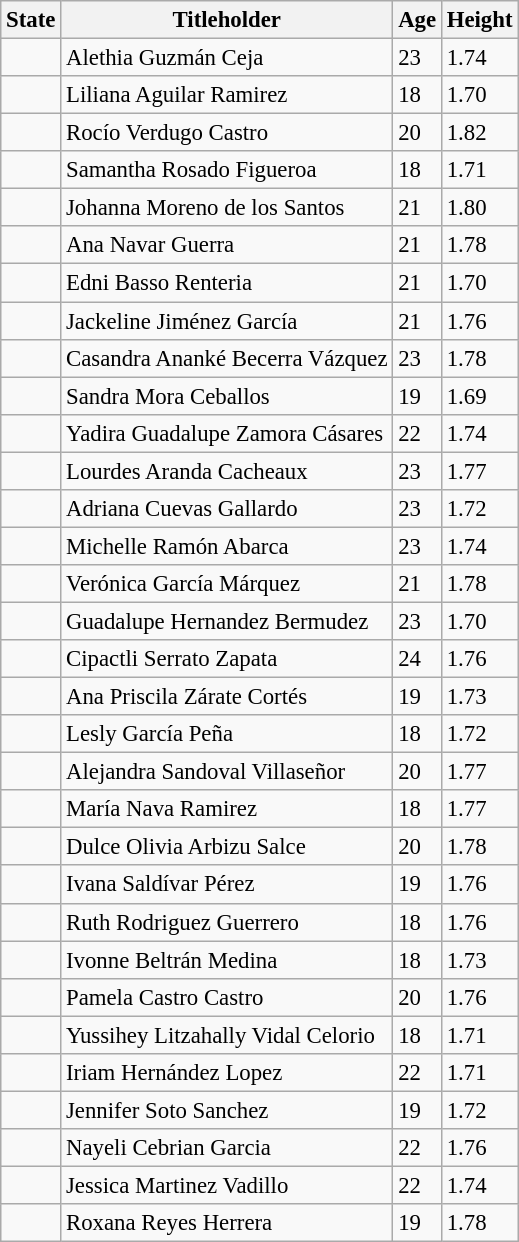<table class="wikitable sortable" style="font-size: 95%;">
<tr>
<th>State</th>
<th>Titleholder</th>
<th>Age</th>
<th>Height</th>
</tr>
<tr>
<td></td>
<td>Alethia Guzmán Ceja</td>
<td>23</td>
<td>1.74</td>
</tr>
<tr>
<td></td>
<td>Liliana Aguilar Ramirez</td>
<td>18</td>
<td>1.70</td>
</tr>
<tr>
<td></td>
<td>Rocío Verdugo Castro</td>
<td>20</td>
<td>1.82</td>
</tr>
<tr>
<td></td>
<td>Samantha Rosado Figueroa</td>
<td>18</td>
<td>1.71</td>
</tr>
<tr>
<td></td>
<td>Johanna Moreno de los Santos</td>
<td>21</td>
<td>1.80</td>
</tr>
<tr>
<td></td>
<td>Ana Navar Guerra</td>
<td>21</td>
<td>1.78</td>
</tr>
<tr>
<td></td>
<td>Edni Basso Renteria</td>
<td>21</td>
<td>1.70</td>
</tr>
<tr>
<td></td>
<td>Jackeline Jiménez García</td>
<td>21</td>
<td>1.76</td>
</tr>
<tr>
<td></td>
<td>Casandra Ananké Becerra Vázquez</td>
<td>23</td>
<td>1.78</td>
</tr>
<tr>
<td></td>
<td>Sandra Mora Ceballos</td>
<td>19</td>
<td>1.69</td>
</tr>
<tr>
<td></td>
<td>Yadira Guadalupe Zamora Cásares</td>
<td>22</td>
<td>1.74</td>
</tr>
<tr>
<td></td>
<td>Lourdes Aranda Cacheaux</td>
<td>23</td>
<td>1.77</td>
</tr>
<tr>
<td></td>
<td>Adriana Cuevas Gallardo</td>
<td>23</td>
<td>1.72</td>
</tr>
<tr>
<td></td>
<td>Michelle Ramón Abarca</td>
<td>23</td>
<td>1.74</td>
</tr>
<tr>
<td></td>
<td>Verónica García Márquez</td>
<td>21</td>
<td>1.78</td>
</tr>
<tr>
<td></td>
<td>Guadalupe Hernandez Bermudez</td>
<td>23</td>
<td>1.70</td>
</tr>
<tr>
<td></td>
<td>Cipactli Serrato Zapata</td>
<td>24</td>
<td>1.76</td>
</tr>
<tr>
<td></td>
<td>Ana Priscila Zárate Cortés</td>
<td>19</td>
<td>1.73</td>
</tr>
<tr>
<td></td>
<td>Lesly García Peña</td>
<td>18</td>
<td>1.72</td>
</tr>
<tr>
<td></td>
<td>Alejandra Sandoval Villaseñor</td>
<td>20</td>
<td>1.77</td>
</tr>
<tr>
<td></td>
<td>María Nava Ramirez</td>
<td>18</td>
<td>1.77</td>
</tr>
<tr>
<td></td>
<td>Dulce Olivia Arbizu Salce</td>
<td>20</td>
<td>1.78</td>
</tr>
<tr>
<td></td>
<td>Ivana Saldívar Pérez</td>
<td>19</td>
<td>1.76</td>
</tr>
<tr>
<td></td>
<td>Ruth Rodriguez Guerrero</td>
<td>18</td>
<td>1.76</td>
</tr>
<tr>
<td></td>
<td>Ivonne Beltrán Medina</td>
<td>18</td>
<td>1.73</td>
</tr>
<tr>
<td></td>
<td>Pamela Castro Castro</td>
<td>20</td>
<td>1.76</td>
</tr>
<tr>
<td></td>
<td>Yussihey Litzahally  Vidal Celorio</td>
<td>18</td>
<td>1.71</td>
</tr>
<tr>
<td></td>
<td>Iriam Hernández Lopez</td>
<td>22</td>
<td>1.71</td>
</tr>
<tr>
<td></td>
<td>Jennifer Soto Sanchez</td>
<td>19</td>
<td>1.72</td>
</tr>
<tr>
<td></td>
<td>Nayeli Cebrian Garcia</td>
<td>22</td>
<td>1.76</td>
</tr>
<tr>
<td></td>
<td>Jessica Martinez Vadillo</td>
<td>22</td>
<td>1.74</td>
</tr>
<tr>
<td></td>
<td>Roxana Reyes Herrera</td>
<td>19</td>
<td>1.78</td>
</tr>
</table>
